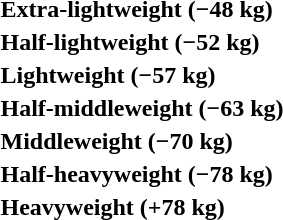<table>
<tr>
<th rowspan=2 style="text-align:left;">Extra-lightweight (−48 kg)</th>
<td rowspan=2></td>
<td rowspan=2></td>
<td></td>
</tr>
<tr>
<td></td>
</tr>
<tr>
<th rowspan=2 style="text-align:left;">Half-lightweight (−52 kg)</th>
<td rowspan=2></td>
<td rowspan=2></td>
<td></td>
</tr>
<tr>
<td></td>
</tr>
<tr>
<th rowspan=2 style="text-align:left;">Lightweight (−57 kg)</th>
<td rowspan=2></td>
<td rowspan=2></td>
<td></td>
</tr>
<tr>
<td></td>
</tr>
<tr>
<th rowspan=2 style="text-align:left;">Half-middleweight (−63 kg)</th>
<td rowspan=2></td>
<td rowspan=2></td>
<td></td>
</tr>
<tr>
<td></td>
</tr>
<tr>
<th rowspan=2 style="text-align:left;">Middleweight (−70 kg)</th>
<td rowspan=2></td>
<td rowspan=2></td>
<td></td>
</tr>
<tr>
<td></td>
</tr>
<tr>
<th rowspan=2 style="text-align:left;">Half-heavyweight (−78 kg)</th>
<td rowspan=2></td>
<td rowspan=2></td>
<td></td>
</tr>
<tr>
<td></td>
</tr>
<tr>
<th rowspan=2 style="text-align:left;">Heavyweight (+78 kg)</th>
<td rowspan=2></td>
<td rowspan=2></td>
<td></td>
</tr>
<tr>
<td></td>
</tr>
</table>
